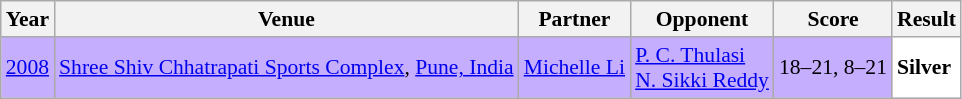<table class="sortable wikitable" style="font-size: 90%;">
<tr>
<th>Year</th>
<th>Venue</th>
<th>Partner</th>
<th>Opponent</th>
<th>Score</th>
<th>Result</th>
</tr>
<tr style="background:#C6AEFF">
<td align="center"><a href='#'>2008</a></td>
<td align="left"><a href='#'>Shree Shiv Chhatrapati Sports Complex</a>, <a href='#'>Pune, India</a></td>
<td align="left"> <a href='#'>Michelle Li</a></td>
<td align="left"> <a href='#'>P. C. Thulasi</a><br> <a href='#'>N. Sikki Reddy</a></td>
<td align="left">18–21, 8–21</td>
<td style="text-align:left; background:white"> <strong>Silver</strong></td>
</tr>
</table>
